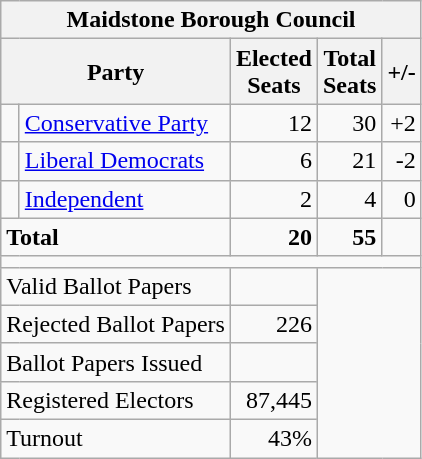<table class="wikitable" border="1" style="text-align:right; font-size:100%">
<tr>
<th align=center colspan=5>Maidstone Borough Council</th>
</tr>
<tr>
<th align=left colspan=2>Party</th>
<th align=center>Elected<br>Seats</th>
<th align=center>Total<br>Seats</th>
<th align=center>+/-</th>
</tr>
<tr>
<td bgcolor=> </td>
<td align=left><a href='#'>Conservative Party</a></td>
<td>12</td>
<td>30</td>
<td>+2</td>
</tr>
<tr>
<td bgcolor=> </td>
<td align=left><a href='#'>Liberal Democrats</a></td>
<td>6</td>
<td>21</td>
<td>-2</td>
</tr>
<tr>
<td></td>
<td align=left><a href='#'>Independent</a></td>
<td>2</td>
<td>4</td>
<td>0</td>
</tr>
<tr>
<td align=left colspan=2><strong>Total</strong></td>
<td><strong>20</strong></td>
<td><strong>55</strong></td>
<td></td>
</tr>
<tr>
<td align=left colspan=5></td>
</tr>
<tr>
<td align=left colspan=2>Valid Ballot Papers</td>
<td></td>
<td rowspan=5 colspan=2></td>
</tr>
<tr>
<td align=left colspan=2>Rejected Ballot Papers</td>
<td>226</td>
</tr>
<tr>
<td align=left colspan=2>Ballot Papers Issued</td>
<td></td>
</tr>
<tr>
<td align=left colspan=2>Registered Electors</td>
<td>87,445</td>
</tr>
<tr>
<td align=left colspan=2>Turnout</td>
<td>43%</td>
</tr>
</table>
